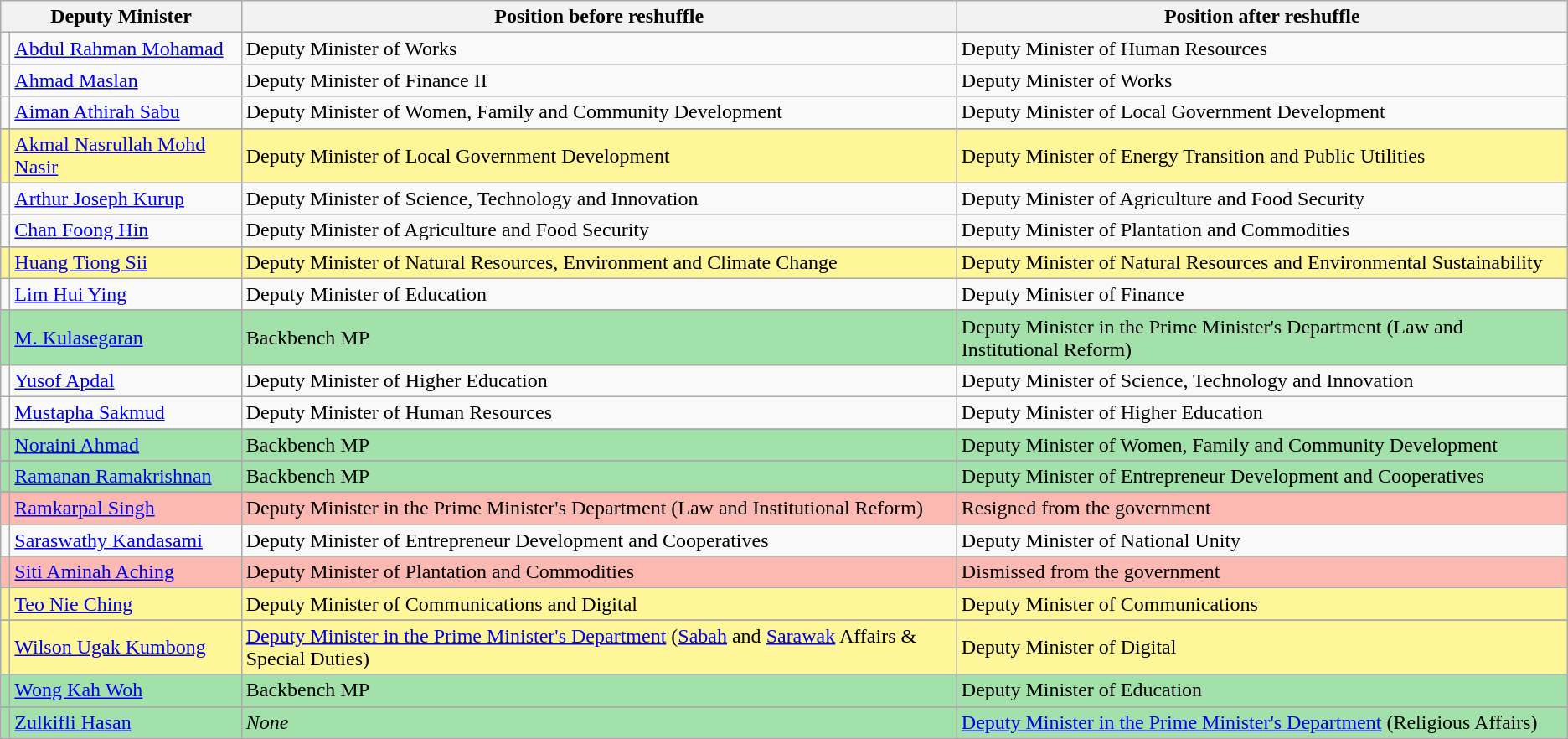<table class="wikitable">
<tr>
<th colspan="2">Deputy Minister</th>
<th>Position before reshuffle</th>
<th>Position after reshuffle</th>
</tr>
<tr>
<td></td>
<td><a href='#'>Abdul Rahman Mohamad</a></td>
<td>Deputy Minister of Works</td>
<td>Deputy Minister of Human Resources</td>
</tr>
<tr>
<td></td>
<td><a href='#'>Ahmad Maslan</a></td>
<td>Deputy Minister of Finance II</td>
<td>Deputy Minister of Works</td>
</tr>
<tr>
<td></td>
<td><a href='#'>Aiman Athirah Sabu</a></td>
<td>Deputy Minister of Women, Family and Community Development</td>
<td>Deputy Minister of Local Government Development</td>
</tr>
<tr>
</tr>
<tr style="background:#FFF69A;">
<td></td>
<td><a href='#'>Akmal Nasrullah Mohd Nasir</a></td>
<td>Deputy Minister of Local Government Development</td>
<td>Deputy Minister of Energy Transition and Public Utilities</td>
</tr>
<tr>
<td></td>
<td><a href='#'>Arthur Joseph Kurup</a></td>
<td>Deputy Minister of Science, Technology and Innovation</td>
<td>Deputy Minister of Agriculture and Food Security</td>
</tr>
<tr>
<td></td>
<td><a href='#'>Chan Foong Hin</a></td>
<td>Deputy Minister of Agriculture and Food Security</td>
<td>Deputy Minister of Plantation and Commodities</td>
</tr>
<tr>
</tr>
<tr style="background:#FFF69A;">
<td></td>
<td><a href='#'>Huang Tiong Sii</a></td>
<td>Deputy Minister of Natural Resources, Environment and Climate Change</td>
<td>Deputy Minister of Natural Resources and Environmental Sustainability</td>
</tr>
<tr>
<td></td>
<td><a href='#'>Lim Hui Ying</a></td>
<td>Deputy Minister of Education</td>
<td>Deputy Minister of Finance</td>
</tr>
<tr>
</tr>
<tr style="background:#A2E2AA;">
<td></td>
<td><a href='#'>M. Kulasegaran</a></td>
<td>Backbench MP</td>
<td>Deputy Minister in the Prime Minister's Department (Law and Institutional Reform)</td>
</tr>
<tr>
<td></td>
<td><a href='#'>Yusof Apdal</a></td>
<td>Deputy Minister of Higher Education</td>
<td>Deputy Minister of Science, Technology and Innovation</td>
</tr>
<tr>
<td></td>
<td><a href='#'>Mustapha Sakmud</a></td>
<td>Deputy Minister of Human Resources</td>
<td>Deputy Minister of Higher Education</td>
</tr>
<tr>
</tr>
<tr style="background:#A2E2AA;">
<td></td>
<td><a href='#'>Noraini Ahmad</a></td>
<td>Backbench MP</td>
<td>Deputy Minister of Women, Family and Community Development</td>
</tr>
<tr>
</tr>
<tr style="background:#A2E2AA;">
<td></td>
<td><a href='#'>Ramanan Ramakrishnan</a></td>
<td>Backbench MP</td>
<td>Deputy Minister of Entrepreneur Development and Cooperatives</td>
</tr>
<tr>
</tr>
<tr style="background:#FBB9B2;">
<td></td>
<td><a href='#'>Ramkarpal Singh</a></td>
<td>Deputy Minister in the Prime Minister's Department (Law and Institutional Reform)</td>
<td>Resigned from the government</td>
</tr>
<tr>
<td></td>
<td><a href='#'>Saraswathy Kandasami</a></td>
<td>Deputy Minister of Entrepreneur Development and Cooperatives</td>
<td>Deputy Minister of National Unity</td>
</tr>
<tr>
</tr>
<tr style="background:#FBB9B2;">
<td></td>
<td><a href='#'>Siti Aminah Aching</a></td>
<td>Deputy Minister of Plantation and Commodities</td>
<td>Dismissed from the government</td>
</tr>
<tr>
</tr>
<tr style="background:#FFF69A;">
<td></td>
<td><a href='#'>Teo Nie Ching</a></td>
<td>Deputy Minister of Communications and Digital</td>
<td>Deputy Minister of Communications</td>
</tr>
<tr>
</tr>
<tr style="background:#FFF69A;">
<td></td>
<td><a href='#'>Wilson Ugak Kumbong</a></td>
<td><a href='#'>Deputy Minister in the Prime Minister's Department</a> (<a href='#'>Sabah</a> and <a href='#'>Sarawak</a> Affairs & Special Duties)</td>
<td>Deputy Minister of Digital</td>
</tr>
<tr>
</tr>
<tr style="background:#A2E2AA;">
<td></td>
<td><a href='#'>Wong Kah Woh</a></td>
<td>Backbench MP</td>
<td>Deputy Minister of Education</td>
</tr>
<tr>
</tr>
<tr style="background:#A2E2AA;">
<td></td>
<td><a href='#'>Zulkifli Hasan</a></td>
<td><em>None</em></td>
<td><a href='#'>Deputy Minister in the Prime Minister's Department</a> (Religious Affairs)</td>
</tr>
</table>
